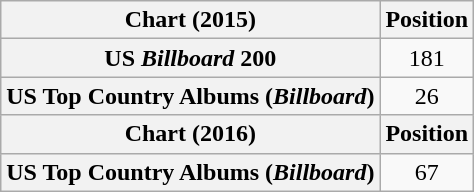<table class="wikitable plainrowheaders">
<tr>
<th>Chart (2015)</th>
<th>Position</th>
</tr>
<tr>
<th scope="row">US <em>Billboard</em> 200</th>
<td style="text-align:center;">181</td>
</tr>
<tr>
<th scope="row">US Top Country Albums (<em>Billboard</em>)</th>
<td style="text-align:center;">26</td>
</tr>
<tr>
<th>Chart (2016)</th>
<th>Position</th>
</tr>
<tr>
<th scope="row">US Top Country Albums (<em>Billboard</em>)</th>
<td style="text-align:center;">67</td>
</tr>
</table>
